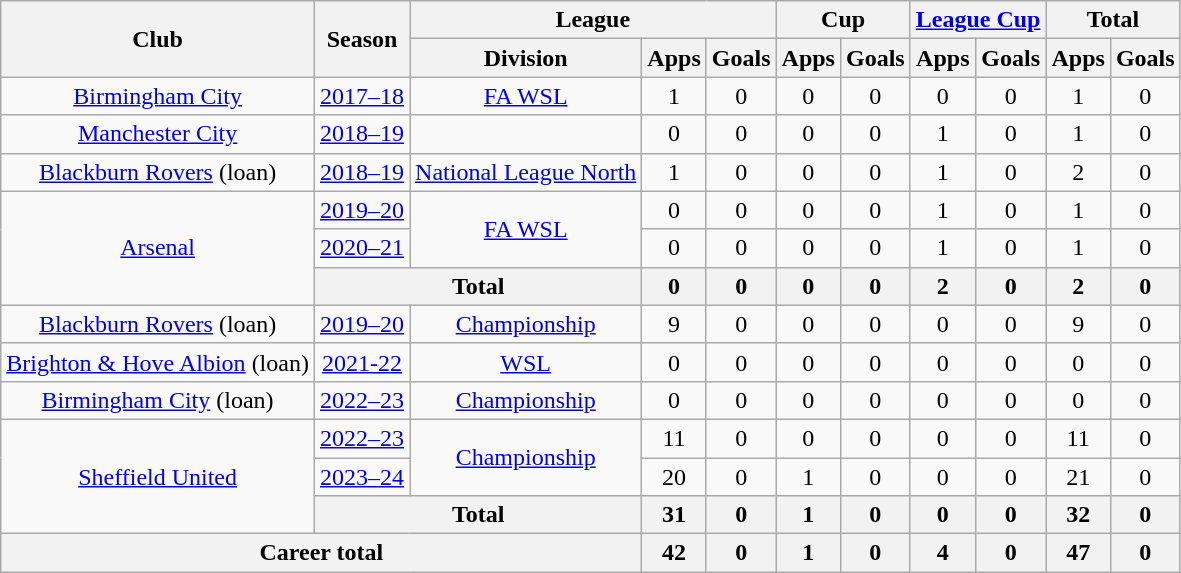<table class="wikitable" style="text-align: center;">
<tr>
<th rowspan="2">Club</th>
<th rowspan="2">Season</th>
<th colspan="3">League</th>
<th colspan="2">Cup</th>
<th colspan="2"><a href='#'>League Cup</a></th>
<th colspan="2">Total</th>
</tr>
<tr>
<th>Division</th>
<th>Apps</th>
<th>Goals</th>
<th>Apps</th>
<th>Goals</th>
<th>Apps</th>
<th>Goals</th>
<th>Apps</th>
<th>Goals</th>
</tr>
<tr>
<td><a href='#'>Birmingham City</a></td>
<td><a href='#'>2017–18</a></td>
<td><a href='#'>FA WSL</a></td>
<td>1</td>
<td>0</td>
<td>0</td>
<td>0</td>
<td>0</td>
<td>0</td>
<td>1</td>
<td>0</td>
</tr>
<tr>
<td><a href='#'>Manchester City</a></td>
<td><a href='#'>2018–19</a></td>
<td></td>
<td>0</td>
<td>0</td>
<td>0</td>
<td>0</td>
<td>1</td>
<td>0</td>
<td>1</td>
<td>0</td>
</tr>
<tr>
<td><a href='#'>Blackburn Rovers</a> (loan)</td>
<td><a href='#'>2018–19</a></td>
<td><a href='#'>National League North</a></td>
<td>1</td>
<td>0</td>
<td>0</td>
<td>0</td>
<td>1</td>
<td>0</td>
<td>2</td>
<td>0</td>
</tr>
<tr>
<td rowspan="3"><a href='#'>Arsenal</a></td>
<td><a href='#'>2019–20</a></td>
<td rowspan="2"><a href='#'>FA WSL</a></td>
<td>0</td>
<td>0</td>
<td>0</td>
<td>0</td>
<td>1</td>
<td>0</td>
<td>1</td>
<td>0</td>
</tr>
<tr>
<td><a href='#'>2020–21</a></td>
<td>0</td>
<td>0</td>
<td>0</td>
<td>0</td>
<td>1</td>
<td>0</td>
<td>1</td>
<td>0</td>
</tr>
<tr>
<th colspan="2">Total</th>
<th>0</th>
<th>0</th>
<th>0</th>
<th>0</th>
<th>2</th>
<th>0</th>
<th>2</th>
<th>0</th>
</tr>
<tr>
<td><a href='#'>Blackburn Rovers</a> (loan)</td>
<td><a href='#'>2019–20</a></td>
<td><a href='#'>Championship</a></td>
<td>9</td>
<td>0</td>
<td>0</td>
<td>0</td>
<td>0</td>
<td>0</td>
<td>9</td>
<td>0</td>
</tr>
<tr>
<td><a href='#'>Brighton & Hove Albion</a> (loan)</td>
<td><a href='#'>2021-22</a></td>
<td><a href='#'>WSL</a></td>
<td>0</td>
<td>0</td>
<td>0</td>
<td>0</td>
<td>0</td>
<td>0</td>
<td>0</td>
<td>0</td>
</tr>
<tr>
<td><a href='#'>Birmingham City</a> (loan)</td>
<td><a href='#'>2022–23</a></td>
<td><a href='#'>Championship</a></td>
<td>0</td>
<td>0</td>
<td>0</td>
<td>0</td>
<td>0</td>
<td>0</td>
<td>0</td>
<td>0</td>
</tr>
<tr>
<td rowspan="3"><a href='#'>Sheffield United</a></td>
<td><a href='#'>2022–23</a></td>
<td rowspan="2"><a href='#'>Championship</a></td>
<td>11</td>
<td>0</td>
<td>0</td>
<td>0</td>
<td>0</td>
<td>0</td>
<td>11</td>
<td>0</td>
</tr>
<tr>
<td><a href='#'>2023–24</a></td>
<td>20</td>
<td>0</td>
<td>1</td>
<td>0</td>
<td>0</td>
<td>0</td>
<td>21</td>
<td>0</td>
</tr>
<tr>
<th colspan="2">Total</th>
<th>31</th>
<th>0</th>
<th>1</th>
<th>0</th>
<th>0</th>
<th>0</th>
<th>32</th>
<th>0</th>
</tr>
<tr>
<th colspan="3">Career total</th>
<th>42</th>
<th>0</th>
<th>1</th>
<th>0</th>
<th>4</th>
<th>0</th>
<th>47</th>
<th>0</th>
</tr>
</table>
